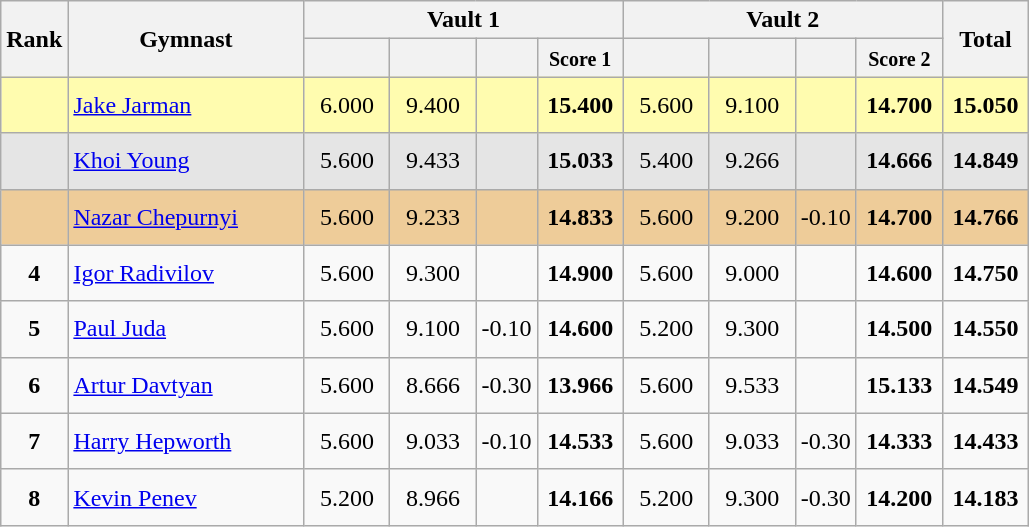<table class="wikitable sortable" style="text-align:center;">
<tr>
<th rowspan="2" style="width:15px;">Rank</th>
<th rowspan="2" style="width:150px;">Gymnast</th>
<th colspan="4">Vault 1</th>
<th colspan="4">Vault 2</th>
<th rowspan="2" style="width:50px;">Total</th>
</tr>
<tr>
<th style="width:50px;"><small></small></th>
<th style="width:50px;"><small></small></th>
<th style="width:20px;"><small></small></th>
<th style="width:50px;"><small>Score 1</small></th>
<th style="width:50px;"><small></small></th>
<th style="width:50px;"><small></small></th>
<th style="width:20px;"><small></small></th>
<th style="width:50px;"><small>Score 2</small></th>
</tr>
<tr style="background:#fffcaf;">
<td scope="row" style="text-align:center"></td>
<td style="height:30px; text-align:left;"> <a href='#'>Jake Jarman</a></td>
<td>6.000</td>
<td>9.400</td>
<td></td>
<td><strong>15.400</strong></td>
<td>5.600</td>
<td>9.100</td>
<td></td>
<td><strong>14.700</strong></td>
<td><strong>15.050</strong></td>
</tr>
<tr style="background:#e5e5e5;">
<td scope="row" style="text-align:center"></td>
<td style="height:30px; text-align:left;"> <a href='#'>Khoi Young</a></td>
<td>5.600</td>
<td>9.433</td>
<td></td>
<td><strong>15.033</strong></td>
<td>5.400</td>
<td>9.266</td>
<td></td>
<td><strong>14.666</strong></td>
<td><strong>14.849</strong></td>
</tr>
<tr style="background:#ec9;">
<td scope="row" style="text-align:center"></td>
<td style="height:30px; text-align:left;"> <a href='#'>Nazar Chepurnyi</a></td>
<td>5.600</td>
<td>9.233</td>
<td></td>
<td><strong>14.833</strong></td>
<td>5.600</td>
<td>9.200</td>
<td>-0.10</td>
<td><strong>14.700</strong></td>
<td><strong>14.766</strong></td>
</tr>
<tr>
<td scope="row" style="text-align:center"><strong>4</strong></td>
<td style="height:30px; text-align:left;"> <a href='#'>Igor Radivilov</a></td>
<td>5.600</td>
<td>9.300</td>
<td></td>
<td><strong>14.900</strong></td>
<td>5.600</td>
<td>9.000</td>
<td></td>
<td><strong>14.600</strong></td>
<td><strong>14.750</strong></td>
</tr>
<tr>
<td scope="row" style="text-align:center"><strong>5</strong></td>
<td style="height:30px; text-align:left;"> <a href='#'>Paul Juda</a></td>
<td>5.600</td>
<td>9.100</td>
<td>-0.10</td>
<td><strong>14.600</strong></td>
<td>5.200</td>
<td>9.300</td>
<td></td>
<td><strong>14.500</strong></td>
<td><strong>14.550</strong></td>
</tr>
<tr>
<td scope="row" style="text-align:center"><strong>6</strong></td>
<td style="height:30px; text-align:left;"> <a href='#'>Artur Davtyan</a></td>
<td>5.600</td>
<td>8.666</td>
<td>-0.30</td>
<td><strong>13.966</strong></td>
<td>5.600</td>
<td>9.533</td>
<td></td>
<td><strong>15.133</strong></td>
<td><strong>14.549</strong></td>
</tr>
<tr>
<td scope="row" style="text-align:center"><strong>7</strong></td>
<td style="height:30px; text-align:left;"> <a href='#'>Harry Hepworth</a></td>
<td>5.600</td>
<td>9.033</td>
<td>-0.10</td>
<td><strong>14.533</strong></td>
<td>5.600</td>
<td>9.033</td>
<td>-0.30</td>
<td><strong>14.333</strong></td>
<td><strong>14.433</strong></td>
</tr>
<tr>
<td scope="row" style="text-align:center"><strong>8</strong></td>
<td style="height:30px; text-align:left;"> <a href='#'>Kevin Penev</a></td>
<td>5.200</td>
<td>8.966</td>
<td></td>
<td><strong>14.166</strong></td>
<td>5.200</td>
<td>9.300</td>
<td>-0.30</td>
<td><strong>14.200</strong></td>
<td><strong>14.183</strong></td>
</tr>
</table>
